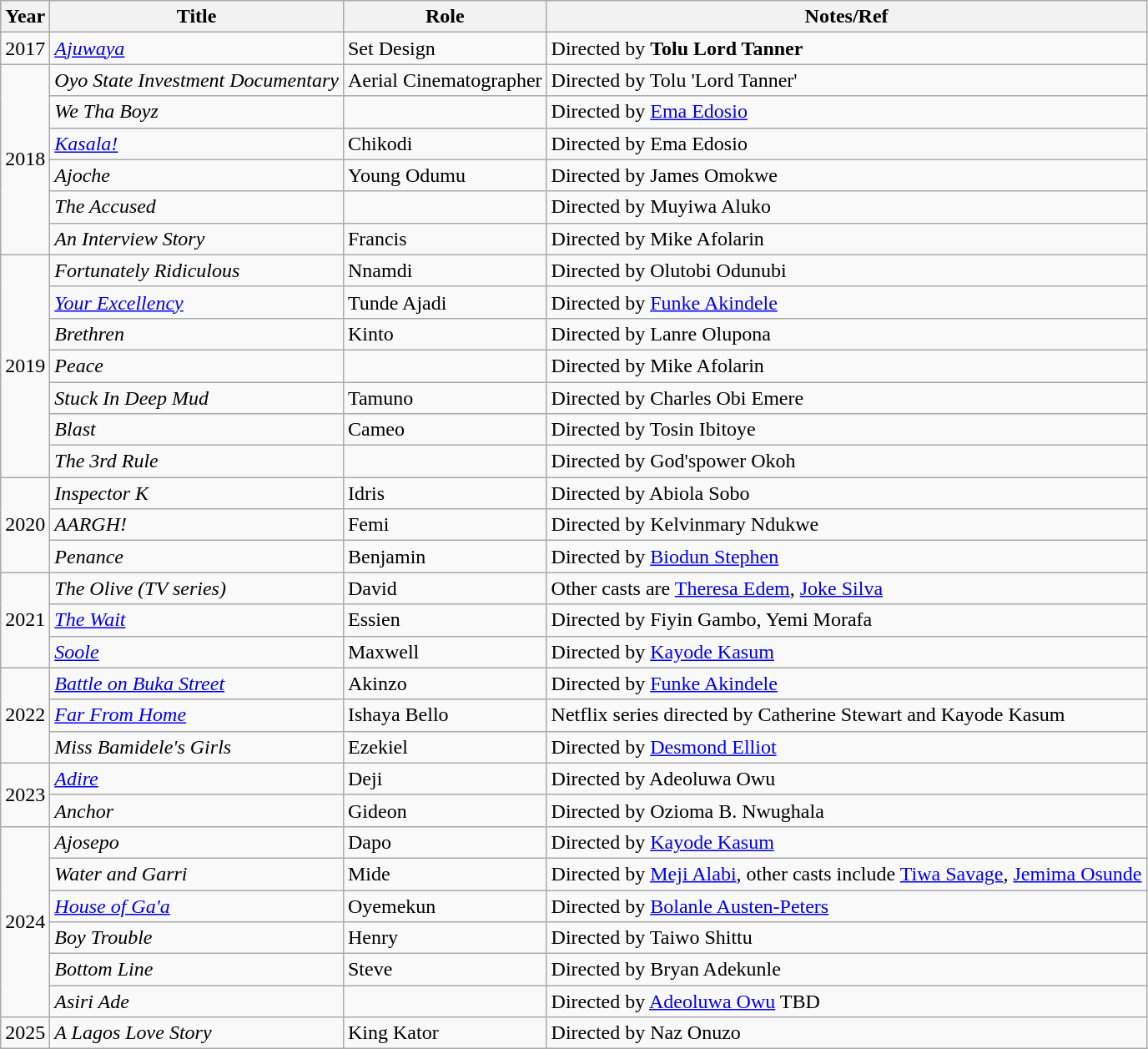<table class="wikitable">
<tr>
<th>Year</th>
<th>Title</th>
<th>Role</th>
<th>Notes/Ref</th>
</tr>
<tr>
<td>2017</td>
<td><em><a href='#'>Ajuwaya</a></em></td>
<td>Set Design</td>
<td>Directed by <strong>Tolu Lord Tanner</strong></td>
</tr>
<tr>
<td rowspan="6">2018</td>
<td><em>Oyo State Investment Documentary</em></td>
<td>Aerial Cinematographer</td>
<td>Directed by Tolu 'Lord Tanner'</td>
</tr>
<tr>
<td><em>We Tha Boyz</em></td>
<td></td>
<td>Directed by <a href='#'>Ema Edosio</a></td>
</tr>
<tr>
<td><a href='#'><em>Kasala!</em></a></td>
<td>Chikodi</td>
<td>Directed by Ema Edosio</td>
</tr>
<tr>
<td><em>Ajoche</em></td>
<td>Young Odumu</td>
<td>Directed by James Omokwe</td>
</tr>
<tr>
<td><em>The Accused</em></td>
<td></td>
<td>Directed by Muyiwa Aluko</td>
</tr>
<tr>
<td><em>An Interview Story</em></td>
<td>Francis</td>
<td>Directed by Mike Afolarin</td>
</tr>
<tr>
<td rowspan="7">2019</td>
<td><em>Fortunately Ridiculous</em></td>
<td>Nnamdi</td>
<td>Directed by Olutobi Odunubi</td>
</tr>
<tr>
<td><a href='#'><em>Your Excellency</em></a></td>
<td>Tunde Ajadi</td>
<td>Directed by <a href='#'>Funke Akindele</a></td>
</tr>
<tr>
<td><em>Brethren</em></td>
<td>Kinto</td>
<td>Directed by Lanre Olupona</td>
</tr>
<tr>
<td><em>Peace</em></td>
<td></td>
<td>Directed by Mike Afolarin</td>
</tr>
<tr>
<td><em>Stuck In Deep Mud</em></td>
<td>Tamuno</td>
<td>Directed by Charles Obi Emere</td>
</tr>
<tr>
<td><em>Blast</em></td>
<td>Cameo</td>
<td>Directed by Tosin Ibitoye</td>
</tr>
<tr>
<td><em>The 3rd Rule</em></td>
<td></td>
<td>Directed by God'spower Okoh</td>
</tr>
<tr>
<td rowspan="3">2020</td>
<td><em>Inspector K</em></td>
<td>Idris</td>
<td>Directed by Abiola Sobo</td>
</tr>
<tr>
<td><em>AARGH!</em></td>
<td>Femi</td>
<td>Directed by Kelvinmary Ndukwe</td>
</tr>
<tr>
<td><em>Penance</em></td>
<td>Benjamin</td>
<td>Directed by <a href='#'>Biodun Stephen</a></td>
</tr>
<tr>
<td rowspan="3">2021</td>
<td><em>The Olive (TV series)</em></td>
<td>David</td>
<td>Other casts are <a href='#'>Theresa Edem</a>, <a href='#'>Joke Silva</a></td>
</tr>
<tr>
<td><a href='#'><em>The Wait</em></a></td>
<td>Essien</td>
<td>Directed by Fiyin Gambo, Yemi Morafa</td>
</tr>
<tr>
<td><em><a href='#'>Soole</a></em></td>
<td>Maxwell</td>
<td>Directed by <a href='#'>Kayode Kasum</a></td>
</tr>
<tr>
<td rowspan="3">2022</td>
<td><em><a href='#'>Battle on Buka Street</a></em></td>
<td>Akinzo</td>
<td>Directed by <a href='#'>Funke Akindele</a></td>
</tr>
<tr>
<td><a href='#'><em>Far From Home</em></a></td>
<td>Ishaya Bello</td>
<td>Netflix series directed by Catherine Stewart and Kayode Kasum</td>
</tr>
<tr>
<td><em>Miss Bamidele's Girls</em></td>
<td>Ezekiel</td>
<td>Directed by <a href='#'>Desmond Elliot</a></td>
</tr>
<tr>
<td rowspan="2">2023</td>
<td><a href='#'><em>Adire</em></a></td>
<td>Deji</td>
<td>Directed by Adeoluwa Owu</td>
</tr>
<tr>
<td><em>Anchor</em></td>
<td>Gideon</td>
<td>Directed by Ozioma B. Nwughala</td>
</tr>
<tr>
<td rowspan="6">2024</td>
<td><em>Ajosepo</em></td>
<td>Dapo</td>
<td>Directed by <a href='#'>Kayode Kasum</a></td>
</tr>
<tr>
<td><em>Water and Garri</em></td>
<td>Mide</td>
<td>Directed by <a href='#'>Meji Alabi</a>, other casts include <a href='#'>Tiwa Savage</a>, <a href='#'>Jemima Osunde</a></td>
</tr>
<tr>
<td><a href='#'><em>House of Ga'a</em></a></td>
<td>Oyemekun</td>
<td>Directed by <a href='#'>Bolanle Austen-Peters</a></td>
</tr>
<tr>
<td><em>Boy Trouble</em></td>
<td>Henry</td>
<td>Directed by Taiwo Shittu</td>
</tr>
<tr>
<td><em>Bottom Line</em></td>
<td>Steve</td>
<td>Directed by Bryan Adekunle</td>
</tr>
<tr>
<td><em>Asiri Ade</em></td>
<td></td>
<td>Directed by <a href='#'>Adeoluwa Owu</a> TBD</td>
</tr>
<tr>
<td>2025</td>
<td><em>A Lagos Love Story</em></td>
<td>King Kator</td>
<td>Directed by Naz Onuzo</td>
</tr>
</table>
